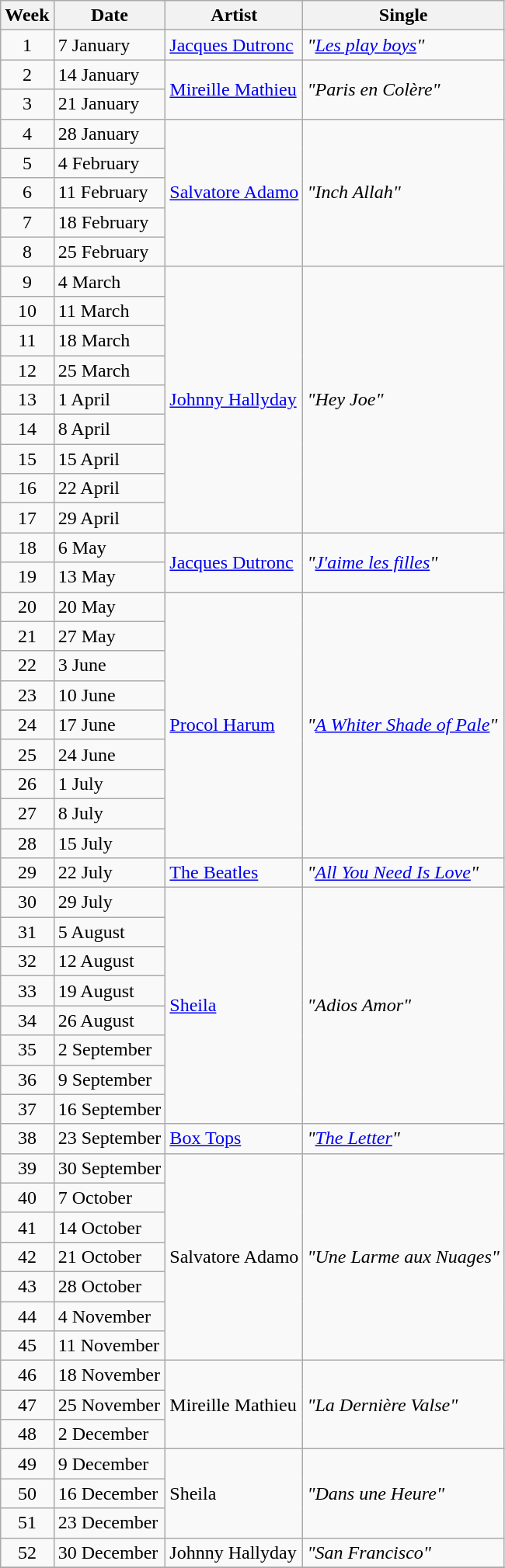<table class="wikitable">
<tr>
<th>Week</th>
<th>Date</th>
<th>Artist</th>
<th>Single</th>
</tr>
<tr>
<td style="text-align: center;">1</td>
<td>7 January</td>
<td><a href='#'>Jacques Dutronc</a></td>
<td><em>"<a href='#'>Les play boys</a>"</em></td>
</tr>
<tr>
<td style="text-align: center;">2</td>
<td>14 January</td>
<td rowspan="2"><a href='#'>Mireille Mathieu</a></td>
<td rowspan="2"><em>"Paris en Colère"</em></td>
</tr>
<tr>
<td style="text-align: center;">3</td>
<td>21 January</td>
</tr>
<tr>
<td style="text-align: center;">4</td>
<td>28 January</td>
<td rowspan="5"><a href='#'>Salvatore Adamo</a></td>
<td rowspan="5"><em>"Inch Allah"</em></td>
</tr>
<tr>
<td style="text-align: center;">5</td>
<td>4 February</td>
</tr>
<tr>
<td style="text-align: center;">6</td>
<td>11 February</td>
</tr>
<tr>
<td style="text-align: center;">7</td>
<td>18 February</td>
</tr>
<tr>
<td style="text-align: center;">8</td>
<td>25 February</td>
</tr>
<tr>
<td style="text-align: center;">9</td>
<td>4 March</td>
<td rowspan="9"><a href='#'>Johnny Hallyday</a></td>
<td rowspan="9"><em>"Hey Joe"</em></td>
</tr>
<tr>
<td style="text-align: center;">10</td>
<td>11 March</td>
</tr>
<tr>
<td style="text-align: center;">11</td>
<td>18 March</td>
</tr>
<tr>
<td style="text-align: center;">12</td>
<td>25 March</td>
</tr>
<tr>
<td style="text-align: center;">13</td>
<td>1 April</td>
</tr>
<tr>
<td style="text-align: center;">14</td>
<td>8 April</td>
</tr>
<tr>
<td style="text-align: center;">15</td>
<td>15 April</td>
</tr>
<tr>
<td style="text-align: center;">16</td>
<td>22 April</td>
</tr>
<tr>
<td style="text-align: center;">17</td>
<td>29 April</td>
</tr>
<tr>
<td style="text-align: center;">18</td>
<td>6 May</td>
<td rowspan="2"><a href='#'>Jacques Dutronc</a></td>
<td rowspan="2"><em>"<a href='#'>J'aime les filles</a>"</em></td>
</tr>
<tr>
<td style="text-align: center;">19</td>
<td>13 May</td>
</tr>
<tr>
<td style="text-align: center;">20</td>
<td>20 May</td>
<td rowspan="9"><a href='#'>Procol Harum</a></td>
<td rowspan="9"><em>"<a href='#'>A Whiter Shade of Pale</a>"</em></td>
</tr>
<tr>
<td style="text-align: center;">21</td>
<td>27 May</td>
</tr>
<tr>
<td style="text-align: center;">22</td>
<td>3 June</td>
</tr>
<tr>
<td style="text-align: center;">23</td>
<td>10 June</td>
</tr>
<tr>
<td style="text-align: center;">24</td>
<td>17 June</td>
</tr>
<tr>
<td style="text-align: center;">25</td>
<td>24 June</td>
</tr>
<tr>
<td style="text-align: center;">26</td>
<td>1 July</td>
</tr>
<tr>
<td style="text-align: center;">27</td>
<td>8 July</td>
</tr>
<tr>
<td style="text-align: center;">28</td>
<td>15 July</td>
</tr>
<tr>
<td style="text-align: center;">29</td>
<td>22 July</td>
<td><a href='#'>The Beatles</a></td>
<td><em>"<a href='#'>All You Need Is Love</a>"</em></td>
</tr>
<tr>
<td style="text-align: center;">30</td>
<td>29 July</td>
<td rowspan="8"><a href='#'>Sheila</a></td>
<td rowspan="8"><em>"Adios Amor"</em></td>
</tr>
<tr>
<td style="text-align: center;">31</td>
<td>5 August</td>
</tr>
<tr>
<td style="text-align: center;">32</td>
<td>12 August</td>
</tr>
<tr>
<td style="text-align: center;">33</td>
<td>19 August</td>
</tr>
<tr>
<td style="text-align: center;">34</td>
<td>26 August</td>
</tr>
<tr>
<td style="text-align: center;">35</td>
<td>2 September</td>
</tr>
<tr>
<td style="text-align: center;">36</td>
<td>9 September</td>
</tr>
<tr>
<td style="text-align: center;">37</td>
<td>16 September</td>
</tr>
<tr>
<td style="text-align: center;">38</td>
<td>23 September</td>
<td><a href='#'>Box Tops</a></td>
<td><em>"<a href='#'>The Letter</a>"</em></td>
</tr>
<tr>
<td style="text-align: center;">39</td>
<td>30 September</td>
<td rowspan="7">Salvatore Adamo</td>
<td rowspan="7"><em>"Une Larme aux Nuages"</em></td>
</tr>
<tr>
<td style="text-align: center;">40</td>
<td>7 October</td>
</tr>
<tr>
<td style="text-align: center;">41</td>
<td>14 October</td>
</tr>
<tr>
<td style="text-align: center;">42</td>
<td>21 October</td>
</tr>
<tr>
<td style="text-align: center;">43</td>
<td>28 October</td>
</tr>
<tr>
<td style="text-align: center;">44</td>
<td>4 November</td>
</tr>
<tr>
<td style="text-align: center;">45</td>
<td>11 November</td>
</tr>
<tr>
<td style="text-align: center;">46</td>
<td>18 November</td>
<td rowspan="3">Mireille Mathieu</td>
<td rowspan="3"><em>"La Dernière Valse"</em></td>
</tr>
<tr>
<td style="text-align: center;">47</td>
<td>25 November</td>
</tr>
<tr>
<td style="text-align: center;">48</td>
<td>2 December</td>
</tr>
<tr>
<td style="text-align: center;">49</td>
<td>9 December</td>
<td rowspan="3">Sheila</td>
<td rowspan="3"><em>"Dans une Heure"</em></td>
</tr>
<tr>
<td style="text-align: center;">50</td>
<td>16 December</td>
</tr>
<tr>
<td style="text-align: center;">51</td>
<td>23 December</td>
</tr>
<tr>
<td style="text-align: center;">52</td>
<td>30 December</td>
<td>Johnny Hallyday</td>
<td><em>"San Francisco"</em></td>
</tr>
<tr>
</tr>
</table>
